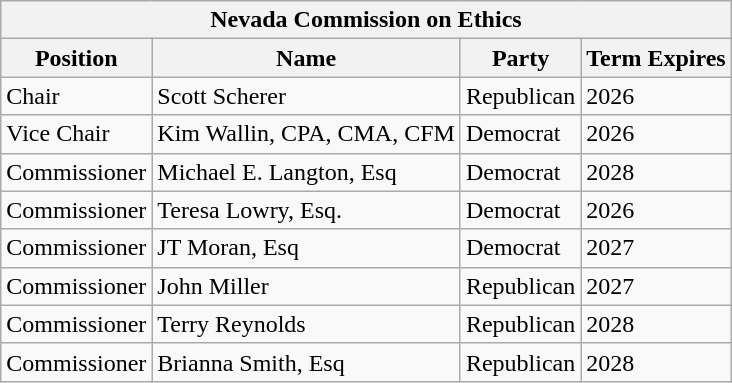<table class="wikitable">
<tr>
<th colspan="4">Nevada Commission on Ethics</th>
</tr>
<tr>
<th>Position</th>
<th>Name</th>
<th>Party</th>
<th>Term Expires</th>
</tr>
<tr>
<td>Chair</td>
<td>Scott Scherer</td>
<td>Republican</td>
<td>2026</td>
</tr>
<tr>
<td>Vice Chair</td>
<td>Kim Wallin, CPA, CMA, CFM</td>
<td>Democrat</td>
<td>2026</td>
</tr>
<tr>
<td>Commissioner</td>
<td>Michael E. Langton, Esq</td>
<td>Democrat</td>
<td>2028</td>
</tr>
<tr>
<td>Commissioner</td>
<td>Teresa Lowry, Esq.</td>
<td>Democrat</td>
<td>2026</td>
</tr>
<tr>
<td>Commissioner</td>
<td>JT Moran, Esq</td>
<td>Democrat</td>
<td>2027</td>
</tr>
<tr>
<td>Commissioner</td>
<td>John Miller</td>
<td>Republican</td>
<td>2027</td>
</tr>
<tr>
<td>Commissioner</td>
<td>Terry Reynolds</td>
<td>Republican</td>
<td>2028</td>
</tr>
<tr>
<td>Commissioner</td>
<td>Brianna Smith, Esq</td>
<td>Republican</td>
<td>2028</td>
</tr>
</table>
